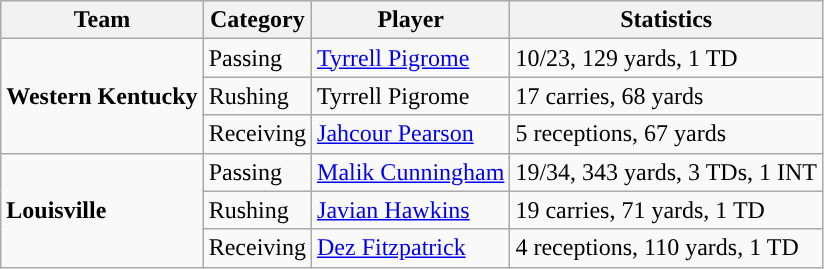<table class="wikitable" style="float: left;">
<tr>
<th>Team</th>
<th>Category</th>
<th>Player</th>
<th>Statistics</th>
</tr>
<tr>
<td rowspan=3><strong>Western Kentucky</strong></td>
<td>Passing</td>
<td><a href='#'>Tyrrell Pigrome</a></td>
<td>10/23, 129 yards, 1 TD</td>
</tr>
<tr>
<td>Rushing</td>
<td>Tyrrell Pigrome</td>
<td>17 carries, 68 yards</td>
</tr>
<tr>
<td>Receiving</td>
<td><a href='#'>Jahcour Pearson</a></td>
<td>5 receptions, 67 yards</td>
</tr>
<tr>
<td rowspan=3><strong>Louisville</strong></td>
<td>Passing</td>
<td><a href='#'>Malik Cunningham</a></td>
<td>19/34, 343 yards, 3 TDs, 1 INT</td>
</tr>
<tr>
<td>Rushing</td>
<td><a href='#'>Javian Hawkins</a></td>
<td>19 carries, 71 yards, 1 TD</td>
</tr>
<tr>
<td>Receiving</td>
<td><a href='#'>Dez Fitzpatrick</a></td>
<td>4 receptions, 110 yards, 1 TD</td>
</tr>
</table>
